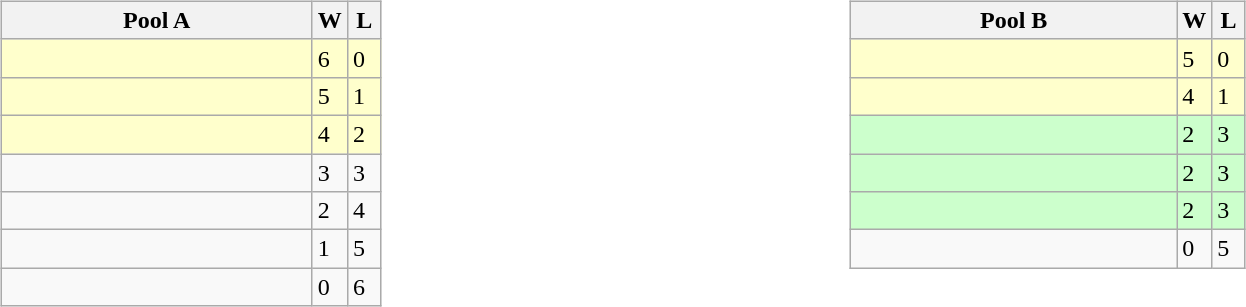<table>
<tr>
<td width=25% valign="top"><br><table class="wikitable">
<tr>
<th width=200>Pool A</th>
<th width=15>W</th>
<th width=15>L</th>
</tr>
<tr bgcolor=#ffffcc>
<td></td>
<td>6</td>
<td>0</td>
</tr>
<tr bgcolor=#ffffcc>
<td></td>
<td>5</td>
<td>1</td>
</tr>
<tr bgcolor=#ffffcc>
<td></td>
<td>4</td>
<td>2</td>
</tr>
<tr>
<td></td>
<td>3</td>
<td>3</td>
</tr>
<tr>
<td></td>
<td>2</td>
<td>4</td>
</tr>
<tr>
<td></td>
<td>1</td>
<td>5</td>
</tr>
<tr>
<td></td>
<td>0</td>
<td>6</td>
</tr>
</table>
</td>
<td width=25% valign="top"><br><table class="wikitable">
<tr>
<th width=210>Pool B</th>
<th width=15>W</th>
<th width=15>L</th>
</tr>
<tr bgcolor=#ffffcc>
<td></td>
<td>5</td>
<td>0</td>
</tr>
<tr bgcolor=#ffffcc>
<td></td>
<td>4</td>
<td>1</td>
</tr>
<tr bgcolor=#ccffcc>
<td></td>
<td>2</td>
<td>3</td>
</tr>
<tr bgcolor=#ccffcc>
<td></td>
<td>2</td>
<td>3</td>
</tr>
<tr bgcolor=#ccffcc>
<td></td>
<td>2</td>
<td>3</td>
</tr>
<tr>
<td></td>
<td>0</td>
<td>5</td>
</tr>
</table>
</td>
</tr>
</table>
